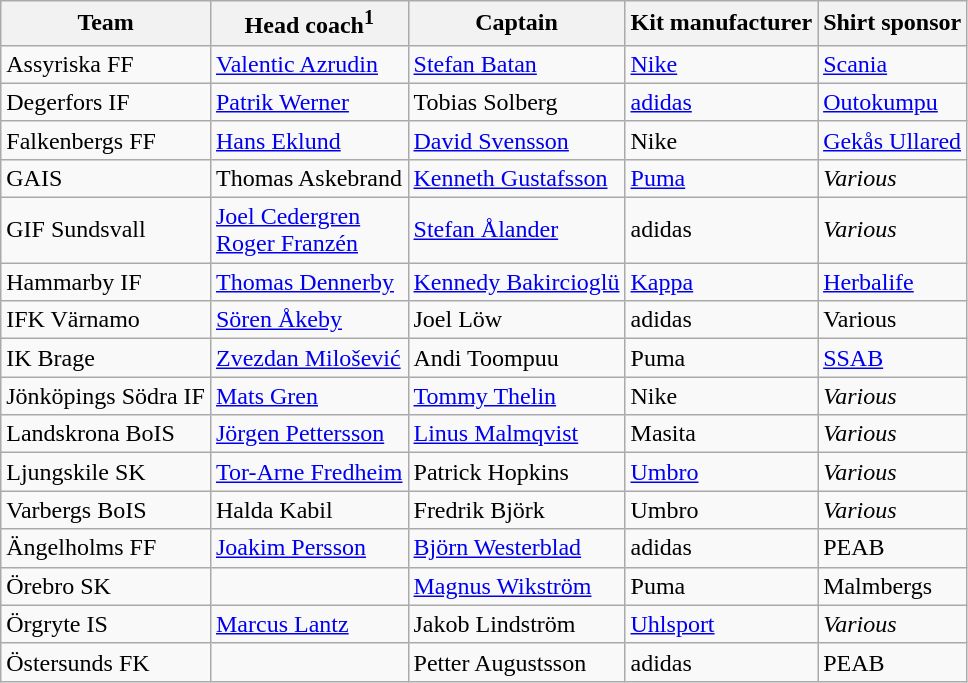<table class="wikitable sortable" style="text-align: left;">
<tr>
<th>Team</th>
<th>Head coach<sup>1</sup></th>
<th>Captain</th>
<th>Kit manufacturer</th>
<th>Shirt sponsor</th>
</tr>
<tr>
<td>Assyriska FF</td>
<td> <a href='#'>Valentic Azrudin</a></td>
<td> <a href='#'>Stefan Batan</a></td>
<td><a href='#'>Nike</a></td>
<td><a href='#'>Scania</a></td>
</tr>
<tr>
<td>Degerfors IF</td>
<td> <a href='#'>Patrik Werner</a></td>
<td> Tobias Solberg</td>
<td><a href='#'>adidas</a></td>
<td><a href='#'>Outokumpu</a></td>
</tr>
<tr>
<td>Falkenbergs FF</td>
<td> <a href='#'>Hans Eklund</a></td>
<td> <a href='#'>David Svensson</a></td>
<td>Nike</td>
<td><a href='#'>Gekås Ullared</a></td>
</tr>
<tr>
<td>GAIS</td>
<td> Thomas Askebrand</td>
<td> <a href='#'>Kenneth Gustafsson</a></td>
<td><a href='#'>Puma</a></td>
<td><em>Various</em></td>
</tr>
<tr>
<td>GIF Sundsvall</td>
<td> <a href='#'>Joel Cedergren</a><br> <a href='#'>Roger Franzén</a></td>
<td> <a href='#'>Stefan Ålander</a></td>
<td>adidas</td>
<td><em>Various</em></td>
</tr>
<tr>
<td>Hammarby IF</td>
<td> <a href='#'>Thomas Dennerby</a></td>
<td> <a href='#'>Kennedy Bakircioglü</a></td>
<td><a href='#'>Kappa</a></td>
<td><a href='#'>Herbalife</a></td>
</tr>
<tr>
<td>IFK Värnamo</td>
<td> <a href='#'>Sören Åkeby</a></td>
<td> Joel Löw</td>
<td>adidas</td>
<td>Various</td>
</tr>
<tr>
<td>IK Brage</td>
<td> <a href='#'>Zvezdan Milošević</a></td>
<td> Andi Toompuu</td>
<td>Puma</td>
<td><a href='#'>SSAB</a></td>
</tr>
<tr>
<td>Jönköpings Södra IF</td>
<td> <a href='#'>Mats Gren</a></td>
<td> <a href='#'>Tommy Thelin</a></td>
<td>Nike</td>
<td><em>Various</em></td>
</tr>
<tr>
<td>Landskrona BoIS</td>
<td> <a href='#'>Jörgen Pettersson</a></td>
<td> <a href='#'>Linus Malmqvist</a></td>
<td>Masita</td>
<td><em>Various</em></td>
</tr>
<tr>
<td>Ljungskile SK</td>
<td> <a href='#'>Tor-Arne Fredheim</a></td>
<td> Patrick Hopkins</td>
<td><a href='#'>Umbro</a></td>
<td><em>Various</em></td>
</tr>
<tr>
<td>Varbergs BoIS</td>
<td> Halda Kabil</td>
<td> Fredrik Björk</td>
<td>Umbro</td>
<td><em>Various</em></td>
</tr>
<tr>
<td>Ängelholms FF</td>
<td> <a href='#'>Joakim Persson</a></td>
<td> <a href='#'>Björn Westerblad</a></td>
<td>adidas</td>
<td>PEAB</td>
</tr>
<tr>
<td>Örebro SK</td>
<td> </td>
<td> <a href='#'>Magnus Wikström</a></td>
<td>Puma</td>
<td>Malmbergs</td>
</tr>
<tr>
<td>Örgryte IS</td>
<td> <a href='#'>Marcus Lantz</a></td>
<td> Jakob Lindström</td>
<td><a href='#'>Uhlsport</a></td>
<td><em>Various</em></td>
</tr>
<tr>
<td>Östersunds FK</td>
<td> </td>
<td> Petter Augustsson</td>
<td>adidas</td>
<td>PEAB</td>
</tr>
</table>
